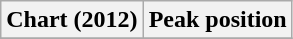<table class="wikitable sortable" border="1">
<tr>
<th>Chart (2012)</th>
<th>Peak position</th>
</tr>
<tr>
</tr>
</table>
